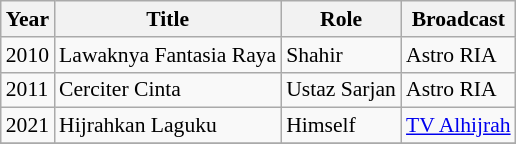<table class="wikitable" style="font-size: 90%;">
<tr>
<th>Year</th>
<th>Title</th>
<th>Role</th>
<th>Broadcast</th>
</tr>
<tr>
<td>2010</td>
<td>Lawaknya Fantasia Raya</td>
<td>Shahir</td>
<td>Astro RIA</td>
</tr>
<tr>
<td>2011</td>
<td>Cerciter Cinta</td>
<td>Ustaz Sarjan</td>
<td>Astro RIA</td>
</tr>
<tr>
<td>2021</td>
<td>Hijrahkan Laguku</td>
<td>Himself</td>
<td><a href='#'>TV Alhijrah</a></td>
</tr>
<tr>
</tr>
</table>
